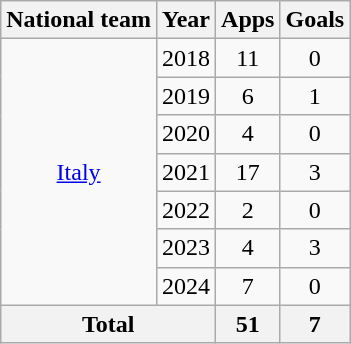<table class="wikitable" style="text-align: center;">
<tr>
<th>National team</th>
<th>Year</th>
<th>Apps</th>
<th>Goals</th>
</tr>
<tr>
<td rowspan="7"><a href='#'>Italy</a></td>
<td>2018</td>
<td>11</td>
<td>0</td>
</tr>
<tr>
<td>2019</td>
<td>6</td>
<td>1</td>
</tr>
<tr>
<td>2020</td>
<td>4</td>
<td>0</td>
</tr>
<tr>
<td>2021</td>
<td>17</td>
<td>3</td>
</tr>
<tr>
<td>2022</td>
<td>2</td>
<td>0</td>
</tr>
<tr>
<td>2023</td>
<td>4</td>
<td>3</td>
</tr>
<tr>
<td>2024</td>
<td>7</td>
<td>0</td>
</tr>
<tr>
<th colspan="2">Total</th>
<th>51</th>
<th>7</th>
</tr>
</table>
